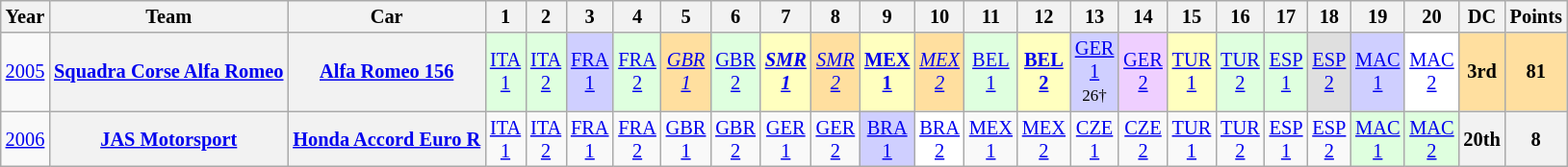<table class="wikitable" style="text-align:center; font-size:85%">
<tr>
<th>Year</th>
<th>Team</th>
<th>Car</th>
<th>1</th>
<th>2</th>
<th>3</th>
<th>4</th>
<th>5</th>
<th>6</th>
<th>7</th>
<th>8</th>
<th>9</th>
<th>10</th>
<th>11</th>
<th>12</th>
<th>13</th>
<th>14</th>
<th>15</th>
<th>16</th>
<th>17</th>
<th>18</th>
<th>19</th>
<th>20</th>
<th>DC</th>
<th>Points</th>
</tr>
<tr>
<td><a href='#'>2005</a></td>
<th nowrap><a href='#'>Squadra Corse Alfa Romeo</a></th>
<th nowrap><a href='#'>Alfa Romeo 156</a></th>
<td style="background:#dfffdf;"><a href='#'>ITA<br>1</a><br></td>
<td style="background:#dfffdf;"><a href='#'>ITA<br>2</a><br></td>
<td style="background:#cfcfff;"><a href='#'>FRA<br>1</a><br></td>
<td style="background:#dfffdf;"><a href='#'>FRA<br>2</a><br></td>
<td style="background:#ffdf9f;"><em><a href='#'>GBR<br>1</a></em><br></td>
<td style="background:#dfffdf;"><a href='#'>GBR<br>2</a><br></td>
<td style="background:#ffffbf;"><strong><em><a href='#'>SMR<br>1</a></em></strong><br></td>
<td style="background:#ffdf9f;"><em><a href='#'>SMR<br>2</a></em><br></td>
<td style="background:#ffffbf;"><strong><a href='#'>MEX<br>1</a></strong><br></td>
<td style="background:#ffdf9f;"><em><a href='#'>MEX<br>2</a></em><br></td>
<td style="background:#dfffdf;"><a href='#'>BEL<br>1</a><br></td>
<td style="background:#ffffbf;"><strong><a href='#'>BEL<br>2</a></strong><br></td>
<td style="background:#cfcfff;"><a href='#'>GER<br>1</a><br><small>26†</small></td>
<td style="background:#efcfff;"><a href='#'>GER<br>2</a><br></td>
<td style="background:#ffffbf;"><a href='#'>TUR<br>1</a><br></td>
<td style="background:#dfffdf;"><a href='#'>TUR<br>2</a><br></td>
<td style="background:#dfffdf;"><a href='#'>ESP<br>1</a><br></td>
<td style="background:#dfdfdf;"><a href='#'>ESP<br>2</a><br></td>
<td style="background:#cfcfff;"><a href='#'>MAC<br>1</a><br></td>
<td style="background:#ffffff;"><a href='#'>MAC<br>2</a><br></td>
<td style="background:#ffdf9f;"><strong>3rd</strong></td>
<td style="background:#ffdf9f;"><strong>81</strong></td>
</tr>
<tr>
<td><a href='#'>2006</a></td>
<th nowrap><a href='#'>JAS Motorsport</a></th>
<th nowrap><a href='#'>Honda Accord Euro R</a></th>
<td><a href='#'>ITA<br>1</a></td>
<td><a href='#'>ITA<br>2</a></td>
<td><a href='#'>FRA<br>1</a></td>
<td><a href='#'>FRA<br>2</a></td>
<td><a href='#'>GBR<br>1</a></td>
<td><a href='#'>GBR<br>2</a></td>
<td><a href='#'>GER<br>1</a></td>
<td><a href='#'>GER<br>2</a></td>
<td style="background:#cfcfff;"><a href='#'>BRA<br>1</a><br></td>
<td style="background:#ffffff;"><a href='#'>BRA<br>2</a><br></td>
<td><a href='#'>MEX<br>1</a></td>
<td><a href='#'>MEX<br>2</a></td>
<td><a href='#'>CZE<br>1</a></td>
<td><a href='#'>CZE<br>2</a></td>
<td><a href='#'>TUR<br>1</a></td>
<td><a href='#'>TUR<br>2</a></td>
<td><a href='#'>ESP<br>1</a></td>
<td><a href='#'>ESP<br>2</a></td>
<td style="background:#dfffdf;"><a href='#'>MAC<br>1</a><br></td>
<td style="background:#dfffdf;"><a href='#'>MAC<br>2</a><br></td>
<th>20th</th>
<th>8</th>
</tr>
</table>
